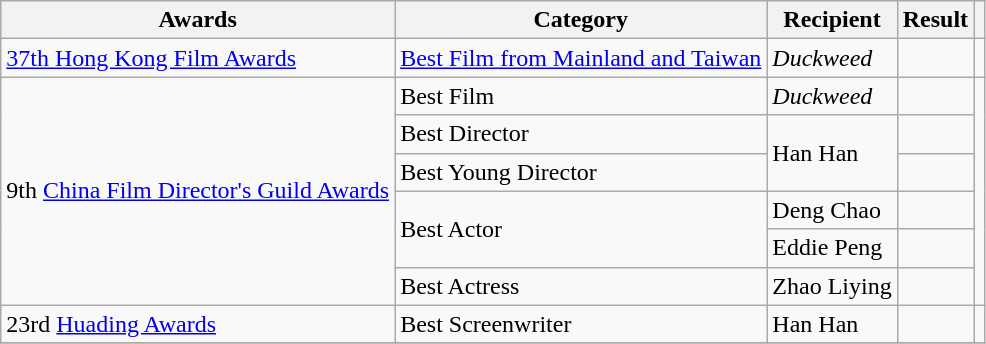<table class="wikitable sortable plainrowheaders">
<tr>
<th>Awards</th>
<th>Category</th>
<th>Recipient</th>
<th>Result</th>
<th></th>
</tr>
<tr>
<td rowspan=1><a href='#'>37th Hong Kong Film Awards</a></td>
<td><a href='#'>Best Film from Mainland and Taiwan</a></td>
<td><em>Duckweed</em></td>
<td></td>
<td></td>
</tr>
<tr>
<td rowspan=6>9th <a href='#'>China Film Director's Guild Awards</a></td>
<td>Best Film</td>
<td><em>Duckweed</em></td>
<td></td>
<td rowspan=6></td>
</tr>
<tr>
<td>Best Director</td>
<td rowspan=2>Han Han</td>
<td></td>
</tr>
<tr>
<td>Best Young Director</td>
<td></td>
</tr>
<tr>
<td rowspan=2>Best Actor</td>
<td>Deng Chao</td>
<td></td>
</tr>
<tr>
<td>Eddie Peng</td>
<td></td>
</tr>
<tr>
<td>Best Actress</td>
<td>Zhao Liying</td>
<td></td>
</tr>
<tr>
<td>23rd <a href='#'>Huading Awards</a></td>
<td>Best Screenwriter</td>
<td>Han Han</td>
<td></td>
<td></td>
</tr>
<tr>
</tr>
</table>
